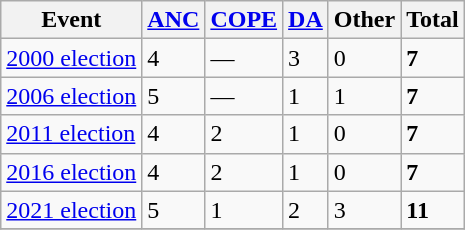<table class="wikitable">
<tr>
<th>Event</th>
<th><a href='#'>ANC</a></th>
<th><a href='#'>COPE</a></th>
<th><a href='#'>DA</a></th>
<th>Other</th>
<th>Total</th>
</tr>
<tr>
<td><a href='#'>2000 election</a></td>
<td>4</td>
<td>—</td>
<td>3</td>
<td>0</td>
<td><strong>7</strong></td>
</tr>
<tr>
<td><a href='#'>2006 election</a></td>
<td>5</td>
<td>—</td>
<td>1</td>
<td>1</td>
<td><strong>7</strong></td>
</tr>
<tr>
<td><a href='#'>2011 election</a></td>
<td>4</td>
<td>2</td>
<td>1</td>
<td>0</td>
<td><strong>7</strong></td>
</tr>
<tr>
<td><a href='#'>2016 election</a></td>
<td>4</td>
<td>2</td>
<td>1</td>
<td>0</td>
<td><strong>7</strong></td>
</tr>
<tr>
<td><a href='#'>2021 election</a></td>
<td>5</td>
<td>1</td>
<td>2</td>
<td>3</td>
<td><strong>11</strong></td>
</tr>
<tr>
</tr>
</table>
